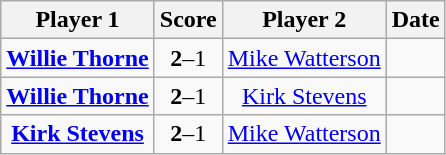<table class="wikitable" style="text-align: center">
<tr>
<th>Player 1</th>
<th>Score</th>
<th>Player 2</th>
<th>Date</th>
</tr>
<tr>
<td> <strong><a href='#'>Willie Thorne</a></strong></td>
<td><strong>2</strong>–1</td>
<td> <a href='#'>Mike Watterson</a></td>
<td></td>
</tr>
<tr>
<td> <strong><a href='#'>Willie Thorne</a></strong></td>
<td><strong>2</strong>–1</td>
<td> <a href='#'>Kirk Stevens</a></td>
<td></td>
</tr>
<tr>
<td> <strong><a href='#'>Kirk Stevens</a></strong></td>
<td><strong>2</strong>–1</td>
<td> <a href='#'>Mike Watterson</a></td>
<td></td>
</tr>
</table>
